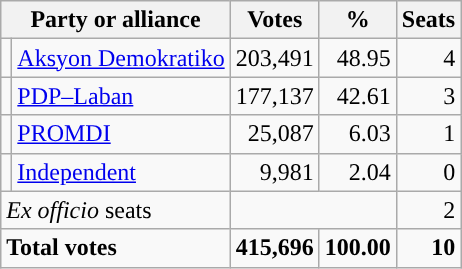<table class="wikitable" style="text-align:right">
<tr>
<th colspan="4">Party or alliance</th>
<th>Votes</th>
<th>%</th>
<th>Seats</th>
</tr>
<tr>
<td style="background:"></td>
<td colspan="3" style="text-align:left;"><a href='#'>Aksyon Demokratiko</a></td>
<td>203,491</td>
<td>48.95</td>
<td>4</td>
</tr>
<tr>
<td style="background:"></td>
<td colspan="3" style="text-align:left;"><a href='#'>PDP–Laban</a></td>
<td>177,137</td>
<td>42.61</td>
<td>3</td>
</tr>
<tr>
<td style="background:"></td>
<td colspan="3" style="text-align:left;"><a href='#'>PROMDI</a></td>
<td>25,087</td>
<td>6.03</td>
<td>1</td>
</tr>
<tr>
<td style="background:"></td>
<td colspan="3" style="text-align:left;"><a href='#'>Independent</a></td>
<td>9,981</td>
<td>2.04</td>
<td>0</td>
</tr>
<tr>
<td colspan="4" style="text-align:left;"><em>Ex officio</em> seats</td>
<td colspan="2"></td>
<td>2</td>
</tr>
<tr>
<td colspan="4" style="text-align:left;"><strong>Total votes</strong></td>
<td><strong>415,696</strong></td>
<td><strong>100.00</strong></td>
<td><strong>10</strong></td>
</tr>
</table>
